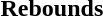<table width=100%>
<tr>
<td width=50% valign=top><br><h4>Rebounds</h4>




</td>
</tr>
</table>
